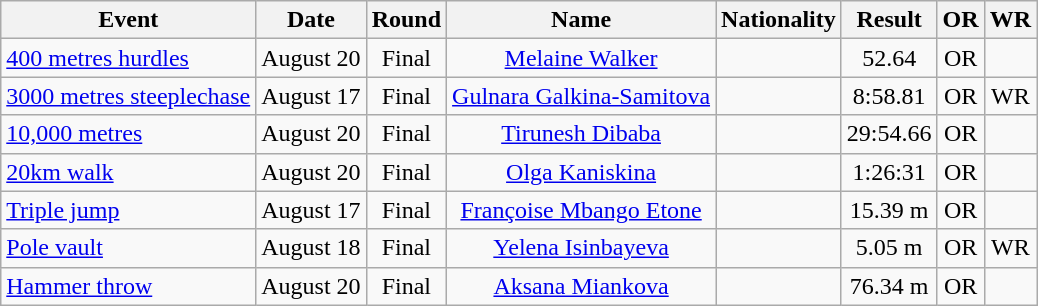<table class=wikitable style=text-align:center>
<tr>
<th>Event</th>
<th>Date</th>
<th>Round</th>
<th>Name</th>
<th>Nationality</th>
<th>Result</th>
<th>OR</th>
<th>WR</th>
</tr>
<tr>
<td align=left><a href='#'>400 metres hurdles</a></td>
<td>August 20</td>
<td>Final</td>
<td><a href='#'>Melaine Walker</a></td>
<td align=left></td>
<td>52.64</td>
<td>OR</td>
<td></td>
</tr>
<tr>
<td align=left><a href='#'>3000 metres steeplechase</a></td>
<td>August 17</td>
<td>Final</td>
<td><a href='#'>Gulnara Galkina-Samitova</a></td>
<td align=left></td>
<td>8:58.81</td>
<td>OR</td>
<td>WR</td>
</tr>
<tr>
<td align=left><a href='#'>10,000 metres</a></td>
<td>August 20</td>
<td>Final</td>
<td><a href='#'>Tirunesh Dibaba</a></td>
<td align=left></td>
<td>29:54.66</td>
<td>OR</td>
<td></td>
</tr>
<tr>
<td align=left><a href='#'>20km walk</a></td>
<td>August 20</td>
<td>Final</td>
<td><a href='#'>Olga Kaniskina</a></td>
<td align=left></td>
<td>1:26:31</td>
<td>OR</td>
<td></td>
</tr>
<tr>
<td align=left><a href='#'>Triple jump</a></td>
<td>August 17</td>
<td>Final</td>
<td><a href='#'>Françoise Mbango Etone</a></td>
<td align=left></td>
<td>15.39 m</td>
<td>OR</td>
<td></td>
</tr>
<tr>
<td align=left><a href='#'>Pole vault</a></td>
<td>August 18</td>
<td>Final</td>
<td><a href='#'>Yelena Isinbayeva</a></td>
<td align=left></td>
<td>5.05 m</td>
<td>OR</td>
<td>WR</td>
</tr>
<tr>
<td align=left><a href='#'>Hammer throw</a></td>
<td>August 20</td>
<td>Final</td>
<td><a href='#'>Aksana Miankova</a></td>
<td align=left></td>
<td>76.34 m</td>
<td>OR</td>
<td></td>
</tr>
</table>
